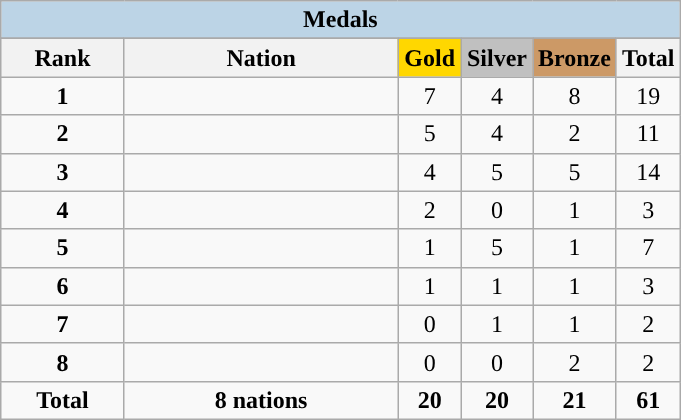<table class=wikitable style=text-align:center>
<tr>
<td colspan=6 style="background:#BCD4E6"><strong>Medals</strong></td>
</tr>
<tr>
</tr>
<tr style="background-color:#EDEDED;">
<th width=75px class="hintergrundfarbe5">Rank</th>
<th width=175px class="hintergrundfarbe6">Nation</th>
<th style="background:    gold; width:35px">Gold</th>
<th style="background:  silver; width:35px">Silver</th>
<th style="background: #CC9966; width:35px">Bronze</th>
<th width=35px>Total</th>
</tr>
<tr>
<td><strong>1</strong></td>
<td align=left></td>
<td>7</td>
<td>4</td>
<td>8</td>
<td>19</td>
</tr>
<tr>
<td><strong>2</strong></td>
<td align=left></td>
<td>5</td>
<td>4</td>
<td>2</td>
<td>11</td>
</tr>
<tr>
<td><strong>3</strong></td>
<td align=left></td>
<td>4</td>
<td>5</td>
<td>5</td>
<td>14</td>
</tr>
<tr>
<td><strong>4</strong></td>
<td align=left></td>
<td>2</td>
<td>0</td>
<td>1</td>
<td>3</td>
</tr>
<tr>
<td><strong>5</strong></td>
<td align=left></td>
<td>1</td>
<td>5</td>
<td>1</td>
<td>7</td>
</tr>
<tr>
<td><strong>6</strong></td>
<td align=left></td>
<td>1</td>
<td>1</td>
<td>1</td>
<td>3</td>
</tr>
<tr>
<td><strong>7</strong></td>
<td align=left><em></em></td>
<td>0</td>
<td>1</td>
<td>1</td>
<td>2</td>
</tr>
<tr>
<td><strong>8</strong></td>
<td align=left></td>
<td>0</td>
<td>0</td>
<td>2</td>
<td>2</td>
</tr>
<tr>
<td><strong>Total</strong></td>
<td><strong>8 nations</strong></td>
<td><strong>20</strong></td>
<td><strong>20</strong></td>
<td><strong>21</strong></td>
<td><strong>61</strong></td>
</tr>
</table>
